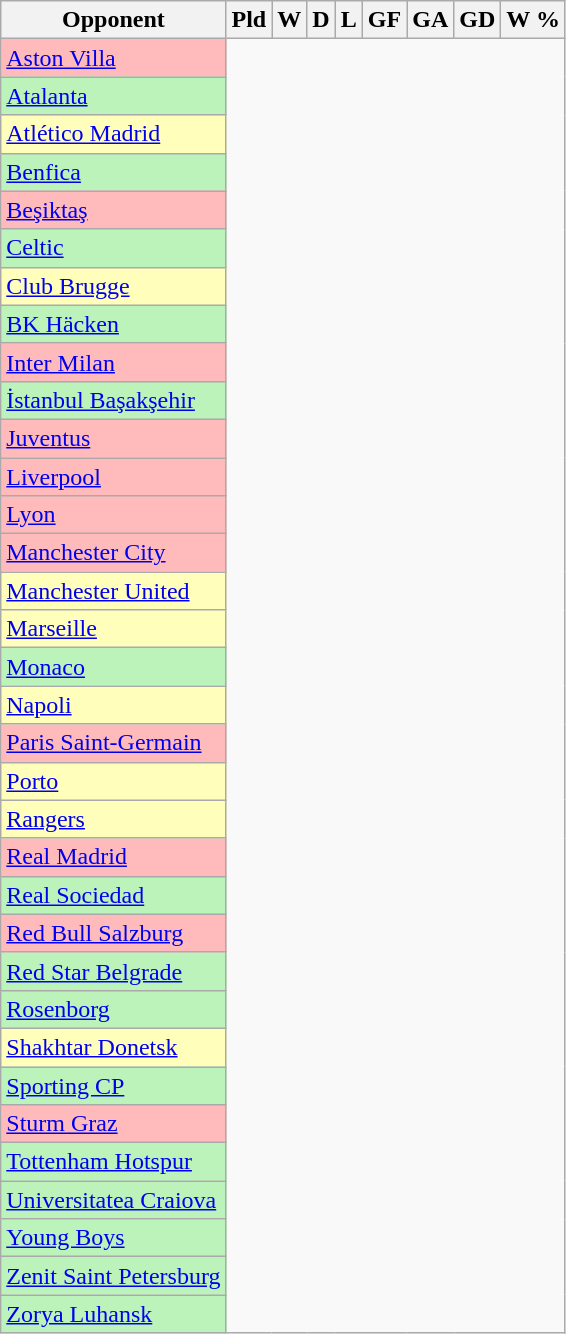<table class="wikitable sortable" style="text-align:center">
<tr>
<th>Opponent</th>
<th>Pld</th>
<th>W</th>
<th>D</th>
<th>L</th>
<th>GF</th>
<th>GA</th>
<th>GD</th>
<th>W %</th>
</tr>
<tr bgcolor="#ffbbbb">
<td style="text-align:left"> <a href='#'>Aston Villa</a><br></td>
</tr>
<tr bgcolor="#bbf3bb">
<td style="text-align:left"> <a href='#'>Atalanta</a><br></td>
</tr>
<tr bgcolor="#ffffbb">
<td style="text-align:left"> <a href='#'>Atlético Madrid</a><br></td>
</tr>
<tr bgcolor="#bbf3bb">
<td style="text-align:left"> <a href='#'>Benfica</a><br></td>
</tr>
<tr bgcolor="#ffbbbb">
<td style="text-align:left"> <a href='#'>Beşiktaş</a><br></td>
</tr>
<tr bgcolor="#bbf3bb">
<td style="text-align:left"> <a href='#'>Celtic</a><br></td>
</tr>
<tr bgcolor="#ffffbb">
<td style="text-align:left"> <a href='#'>Club Brugge</a><br></td>
</tr>
<tr bgcolor="#bbf3bb">
<td style="text-align:left"> <a href='#'>BK Häcken</a><br></td>
</tr>
<tr bgcolor="#ffbbbb">
<td style="text-align:left"> <a href='#'>Inter Milan</a><br></td>
</tr>
<tr bgcolor="#bbf3bb">
<td style="text-align:left"> <a href='#'>İstanbul Başakşehir</a><br></td>
</tr>
<tr bgcolor="#ffbbbb">
<td style="text-align:left"> <a href='#'>Juventus</a><br></td>
</tr>
<tr bgcolor="#ffbbbb">
<td style="text-align:left"> <a href='#'>Liverpool</a><br></td>
</tr>
<tr bgcolor="#ffbbbb">
<td style="text-align:left"> <a href='#'>Lyon</a><br></td>
</tr>
<tr bgcolor="#ffbbbb">
<td style="text-align:left"> <a href='#'>Manchester City</a><br></td>
</tr>
<tr bgcolor="#ffffbb">
<td style="text-align:left"> <a href='#'>Manchester United</a><br></td>
</tr>
<tr bgcolor="#ffffbb">
<td style="text-align:left"> <a href='#'>Marseille</a><br></td>
</tr>
<tr bgcolor="#bbf3bb">
<td style="text-align:left"> <a href='#'>Monaco</a><br></td>
</tr>
<tr bgcolor="#ffffbb">
<td style="text-align:left"> <a href='#'>Napoli</a><br></td>
</tr>
<tr bgcolor="#ffbbbb">
<td style="text-align:left"> <a href='#'>Paris Saint-Germain</a><br></td>
</tr>
<tr bgcolor="#ffffbb">
<td style="text-align:left"> <a href='#'>Porto</a><br></td>
</tr>
<tr bgcolor="#ffffbb">
<td style="text-align:left"> <a href='#'>Rangers</a><br></td>
</tr>
<tr bgcolor="#ffbbbb">
<td style="text-align:left"> <a href='#'>Real Madrid</a><br></td>
</tr>
<tr bgcolor="#bbf3bb">
<td style="text-align:left"> <a href='#'>Real Sociedad</a><br></td>
</tr>
<tr bgcolor="#ffbbbb">
<td style="text-align:left"> <a href='#'>Red Bull Salzburg</a><br></td>
</tr>
<tr bgcolor="#bbf3bb">
<td style="text-align:left"> <a href='#'>Red Star Belgrade</a><br></td>
</tr>
<tr bgcolor="#bbf3bb">
<td style="text-align:left"> <a href='#'>Rosenborg</a><br></td>
</tr>
<tr bgcolor="#ffffbb">
<td style="text-align:left"> <a href='#'>Shakhtar Donetsk</a><br></td>
</tr>
<tr bgcolor="#bbf3bb">
<td style="text-align:left"> <a href='#'>Sporting CP</a><br></td>
</tr>
<tr bgcolor="#ffbbbb">
<td style="text-align:left"> <a href='#'>Sturm Graz</a><br></td>
</tr>
<tr bgcolor="#bbf3bb">
<td style="text-align:left"> <a href='#'>Tottenham Hotspur</a><br></td>
</tr>
<tr bgcolor="#bbf3bb">
<td style="text-align:left"> <a href='#'>Universitatea Craiova</a><br></td>
</tr>
<tr bgcolor="#bbf3bb">
<td style="text-align:left"> <a href='#'>Young Boys</a><br></td>
</tr>
<tr bgcolor="#bbf3bb">
<td style="text-align:left"> <a href='#'>Zenit Saint Petersburg</a><br></td>
</tr>
<tr bgcolor="#bbf3bb">
<td style="text-align:left"> <a href='#'>Zorya Luhansk</a><br></td>
</tr>
</table>
